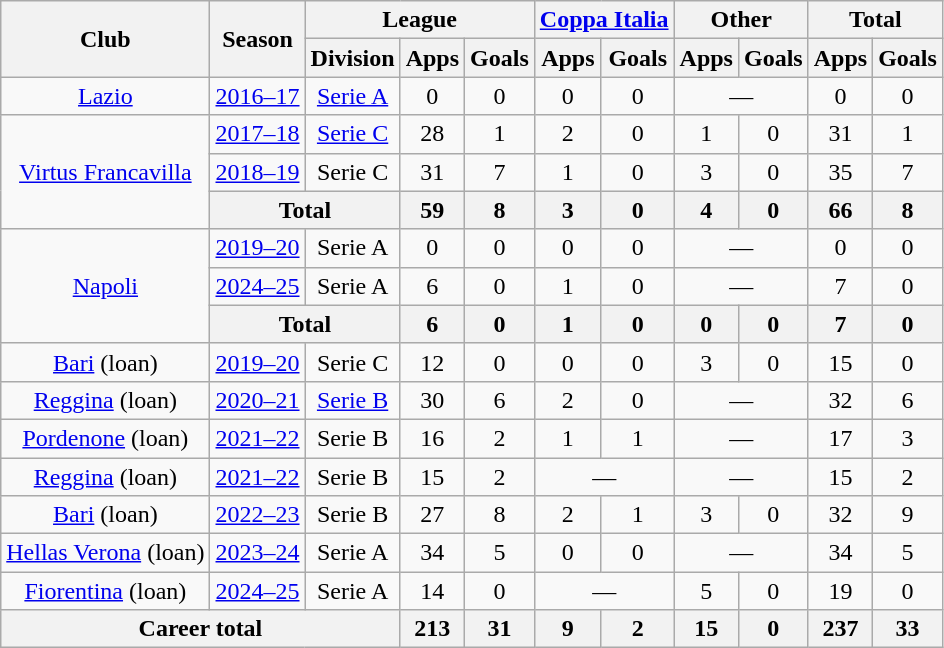<table class="wikitable" style="text-align:center">
<tr>
<th rowspan="2">Club</th>
<th rowspan="2">Season</th>
<th colspan="3">League</th>
<th colspan="2"><a href='#'>Coppa Italia</a></th>
<th colspan="2">Other</th>
<th colspan="2">Total</th>
</tr>
<tr>
<th>Division</th>
<th>Apps</th>
<th>Goals</th>
<th>Apps</th>
<th>Goals</th>
<th>Apps</th>
<th>Goals</th>
<th>Apps</th>
<th>Goals</th>
</tr>
<tr>
<td><a href='#'>Lazio</a></td>
<td><a href='#'>2016–17</a></td>
<td><a href='#'>Serie A</a></td>
<td>0</td>
<td>0</td>
<td>0</td>
<td>0</td>
<td colspan="2">—</td>
<td>0</td>
<td>0</td>
</tr>
<tr>
<td rowspan="3"><a href='#'>Virtus Francavilla</a></td>
<td><a href='#'>2017–18</a></td>
<td><a href='#'>Serie C</a></td>
<td>28</td>
<td>1</td>
<td>2</td>
<td>0</td>
<td>1</td>
<td>0</td>
<td>31</td>
<td>1</td>
</tr>
<tr>
<td><a href='#'>2018–19</a></td>
<td>Serie C</td>
<td>31</td>
<td>7</td>
<td>1</td>
<td>0</td>
<td>3</td>
<td>0</td>
<td>35</td>
<td>7</td>
</tr>
<tr>
<th colspan="2">Total</th>
<th>59</th>
<th>8</th>
<th>3</th>
<th>0</th>
<th>4</th>
<th>0</th>
<th>66</th>
<th>8</th>
</tr>
<tr>
<td rowspan="3"><a href='#'>Napoli</a></td>
<td><a href='#'>2019–20</a></td>
<td>Serie A</td>
<td>0</td>
<td>0</td>
<td>0</td>
<td>0</td>
<td colspan="2">—</td>
<td>0</td>
<td>0</td>
</tr>
<tr>
<td><a href='#'>2024–25</a></td>
<td>Serie A</td>
<td>6</td>
<td>0</td>
<td>1</td>
<td>0</td>
<td colspan="2">—</td>
<td>7</td>
<td>0</td>
</tr>
<tr>
<th colspan="2">Total</th>
<th>6</th>
<th>0</th>
<th>1</th>
<th>0</th>
<th>0</th>
<th>0</th>
<th>7</th>
<th>0</th>
</tr>
<tr>
<td><a href='#'>Bari</a> (loan)</td>
<td><a href='#'>2019–20</a></td>
<td>Serie C</td>
<td>12</td>
<td>0</td>
<td>0</td>
<td>0</td>
<td>3</td>
<td>0</td>
<td>15</td>
<td>0</td>
</tr>
<tr>
<td><a href='#'>Reggina</a> (loan)</td>
<td><a href='#'>2020–21</a></td>
<td><a href='#'>Serie B</a></td>
<td>30</td>
<td>6</td>
<td>2</td>
<td>0</td>
<td colspan="2">—</td>
<td>32</td>
<td>6</td>
</tr>
<tr>
<td><a href='#'>Pordenone</a> (loan)</td>
<td><a href='#'>2021–22</a></td>
<td>Serie B</td>
<td>16</td>
<td>2</td>
<td>1</td>
<td>1</td>
<td colspan="2">—</td>
<td>17</td>
<td>3</td>
</tr>
<tr>
<td><a href='#'>Reggina</a> (loan)</td>
<td><a href='#'>2021–22</a></td>
<td>Serie B</td>
<td>15</td>
<td>2</td>
<td colspan="2">—</td>
<td colspan="2">—</td>
<td>15</td>
<td>2</td>
</tr>
<tr>
<td><a href='#'>Bari</a> (loan)</td>
<td><a href='#'>2022–23</a></td>
<td>Serie B</td>
<td>27</td>
<td>8</td>
<td>2</td>
<td>1</td>
<td>3</td>
<td>0</td>
<td>32</td>
<td>9</td>
</tr>
<tr>
<td><a href='#'>Hellas Verona</a> (loan)</td>
<td><a href='#'>2023–24</a></td>
<td>Serie A</td>
<td>34</td>
<td>5</td>
<td>0</td>
<td>0</td>
<td colspan="2">—</td>
<td>34</td>
<td>5</td>
</tr>
<tr>
<td><a href='#'>Fiorentina</a> (loan)</td>
<td><a href='#'>2024–25</a></td>
<td>Serie A</td>
<td>14</td>
<td>0</td>
<td colspan="2">—</td>
<td>5</td>
<td>0</td>
<td>19</td>
<td>0</td>
</tr>
<tr>
<th colspan="3">Career total</th>
<th>213</th>
<th>31</th>
<th>9</th>
<th>2</th>
<th>15</th>
<th>0</th>
<th>237</th>
<th>33</th>
</tr>
</table>
